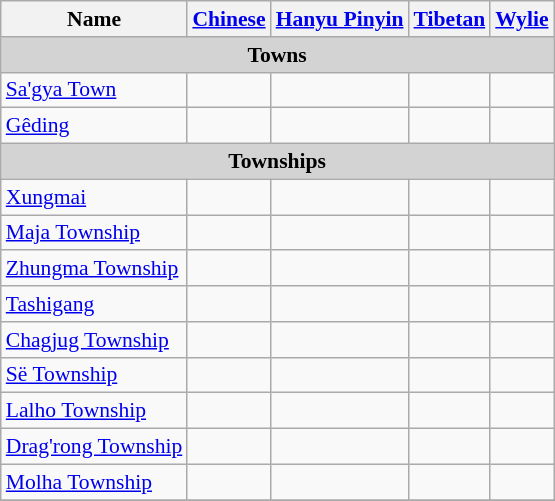<table class="wikitable"  style="font-size:90%;" align=center>
<tr>
<th>Name</th>
<th><a href='#'>Chinese</a></th>
<th><a href='#'>Hanyu Pinyin</a></th>
<th><a href='#'>Tibetan</a></th>
<th><a href='#'>Wylie</a></th>
</tr>
<tr --------->
<td colspan="7"  style="text-align:center; background:#d3d3d3;"><strong>Towns</strong></td>
</tr>
<tr --------->
<td><a href='#'>Sa'gya Town</a></td>
<td></td>
<td></td>
<td></td>
<td></td>
</tr>
<tr>
<td><a href='#'>Gêding</a></td>
<td></td>
<td></td>
<td></td>
<td></td>
</tr>
<tr --------->
<td colspan="7"  style="text-align:center; background:#d3d3d3;"><strong>Townships</strong></td>
</tr>
<tr --------->
<td><a href='#'>Xungmai</a></td>
<td></td>
<td></td>
<td></td>
<td></td>
</tr>
<tr>
<td><a href='#'>Maja Township</a></td>
<td></td>
<td></td>
<td></td>
<td></td>
</tr>
<tr>
<td><a href='#'>Zhungma Township</a></td>
<td></td>
<td></td>
<td></td>
<td></td>
</tr>
<tr>
<td><a href='#'>Tashigang</a></td>
<td></td>
<td></td>
<td></td>
<td></td>
</tr>
<tr>
<td><a href='#'>Chagjug Township</a></td>
<td></td>
<td></td>
<td></td>
<td></td>
</tr>
<tr>
<td><a href='#'>Së Township</a></td>
<td></td>
<td></td>
<td></td>
<td></td>
</tr>
<tr>
<td><a href='#'>Lalho Township</a></td>
<td></td>
<td></td>
<td></td>
<td></td>
</tr>
<tr>
<td><a href='#'>Drag'rong Township</a></td>
<td></td>
<td></td>
<td></td>
<td></td>
</tr>
<tr>
<td><a href='#'>Molha Township</a></td>
<td></td>
<td></td>
<td></td>
<td></td>
</tr>
<tr>
</tr>
</table>
